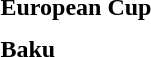<table>
<tr>
<td colspan="4" style="text-align:center;"><strong>European Cup</strong></td>
</tr>
<tr>
<th scope=row style="text-align:left">Baku</th>
<td style="height:30px;"></td>
<td style="height:30px;"></td>
<td style="height:30px;"></td>
</tr>
<tr>
</tr>
</table>
